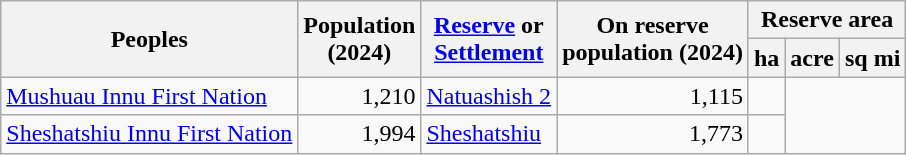<table class="wikitable sortable">
<tr>
<th rowspan=2>Peoples</th>
<th rowspan=2>Population<br>(2024)</th>
<th rowspan=2><a href='#'>Reserve</a> or<br><a href='#'>Settlement</a></th>
<th rowspan=2>On reserve<br>population (2024)</th>
<th colspan=3>Reserve area</th>
</tr>
<tr>
<th>ha</th>
<th>acre</th>
<th>sq mi</th>
</tr>
<tr>
<td><a href='#'>Mushuau Innu First Nation</a></td>
<td align=right>1,210</td>
<td><a href='#'>Natuashish 2</a></td>
<td align=right>1,115</td>
<td></td>
</tr>
<tr>
<td><a href='#'>Sheshatshiu Innu First Nation</a></td>
<td align=right>1,994</td>
<td><a href='#'>Sheshatshiu</a></td>
<td align=right>1,773</td>
<td></td>
</tr>
</table>
